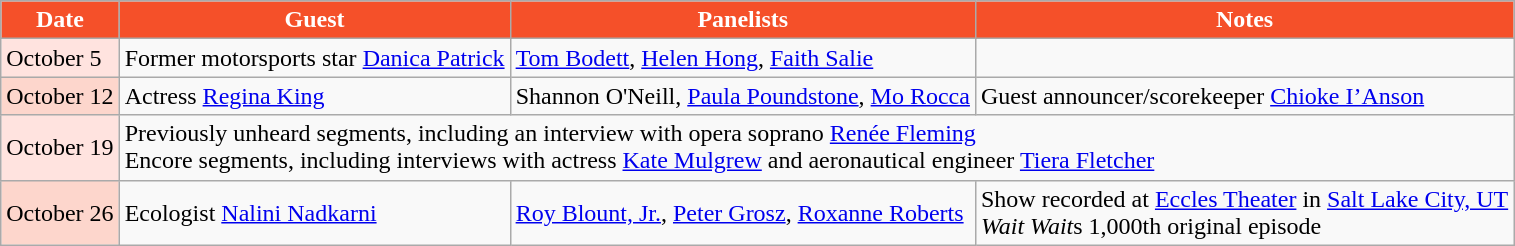<table class="wikitable">
<tr>
<th style="background:#F55029;color:#FFFFFF;">Date</th>
<th style="background:#F55029;color:#FFFFFF;">Guest</th>
<th style="background:#F55029;color:#FFFFFF;">Panelists</th>
<th style="background:#F55029;color:#FFFFFF;">Notes</th>
</tr>
<tr>
<td style="background:#FFE3DF;color:#000000;">October 5</td>
<td>Former motorsports star <a href='#'>Danica Patrick</a></td>
<td><a href='#'>Tom Bodett</a>, <a href='#'>Helen Hong</a>, <a href='#'>Faith Salie</a></td>
<td></td>
</tr>
<tr>
<td style="background:#FDD6CC;color:#000000;">October 12</td>
<td>Actress <a href='#'>Regina King</a></td>
<td>Shannon O'Neill, <a href='#'>Paula Poundstone</a>, <a href='#'>Mo Rocca</a></td>
<td>Guest announcer/scorekeeper <a href='#'>Chioke I’Anson</a></td>
</tr>
<tr>
<td style="background:#FFE3DF;color:#000000;">October 19</td>
<td colspan=3>Previously unheard segments, including an interview with opera soprano <a href='#'>Renée Fleming</a><br>Encore segments, including interviews with actress <a href='#'>Kate Mulgrew</a> and aeronautical engineer <a href='#'>Tiera Fletcher</a></td>
</tr>
<tr>
<td style="background:#FDD6CC;color:#000000;">October 26</td>
<td>Ecologist <a href='#'>Nalini Nadkarni</a></td>
<td><a href='#'>Roy Blount, Jr.</a>, <a href='#'>Peter Grosz</a>, <a href='#'>Roxanne Roberts</a></td>
<td>Show recorded at <a href='#'>Eccles Theater</a> in <a href='#'>Salt Lake City, UT</a><br><em>Wait Wait</em>s 1,000th original episode</td>
</tr>
</table>
